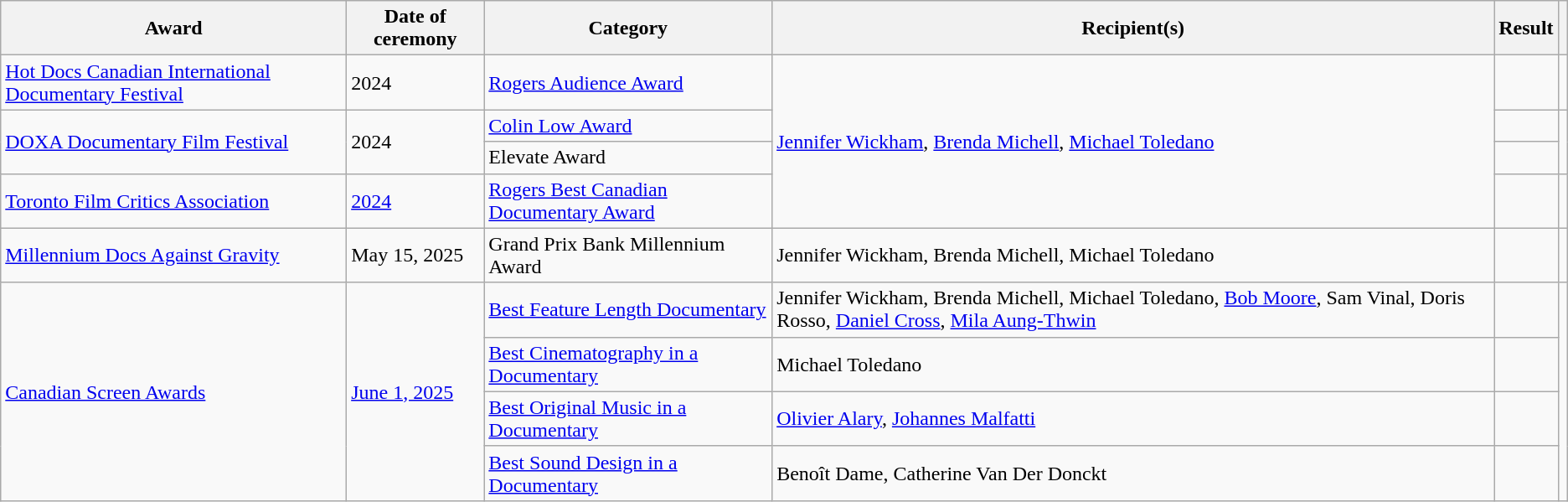<table class="wikitable sortable plainrowheaders">
<tr>
<th scope="col">Award</th>
<th scope="col">Date of ceremony</th>
<th scope="col">Category</th>
<th scope="col">Recipient(s)</th>
<th scope="col">Result</th>
<th scope="col" class="unsortable"></th>
</tr>
<tr>
<td><a href='#'>Hot Docs Canadian International Documentary Festival</a></td>
<td>2024</td>
<td><a href='#'>Rogers Audience Award</a></td>
<td rowspan=4><a href='#'>Jennifer Wickham</a>, <a href='#'>Brenda Michell</a>, <a href='#'>Michael Toledano</a></td>
<td></td>
<td></td>
</tr>
<tr>
<td rowspan=2><a href='#'>DOXA Documentary Film Festival</a></td>
<td rowspan=2>2024</td>
<td><a href='#'>Colin Low Award</a></td>
<td></td>
<td rowspan=2></td>
</tr>
<tr>
<td>Elevate Award</td>
<td></td>
</tr>
<tr>
<td><a href='#'>Toronto Film Critics Association</a></td>
<td><a href='#'>2024</a></td>
<td><a href='#'>Rogers Best Canadian Documentary Award</a></td>
<td></td>
<td></td>
</tr>
<tr>
<td><a href='#'>Millennium Docs Against Gravity</a></td>
<td>May 15, 2025</td>
<td>Grand Prix Bank Millennium Award</td>
<td>Jennifer Wickham, Brenda Michell, Michael Toledano</td>
<td></td>
<td></td>
</tr>
<tr>
<td rowspan=4><a href='#'>Canadian Screen Awards</a></td>
<td rowspan=4><a href='#'>June 1, 2025</a></td>
<td><a href='#'>Best Feature Length Documentary</a></td>
<td>Jennifer Wickham, Brenda Michell, Michael Toledano, <a href='#'>Bob Moore</a>, Sam Vinal, Doris Rosso, <a href='#'>Daniel Cross</a>, <a href='#'>Mila Aung-Thwin</a></td>
<td></td>
<td rowspan=4></td>
</tr>
<tr>
<td><a href='#'>Best Cinematography in a Documentary</a></td>
<td>Michael Toledano</td>
<td></td>
</tr>
<tr>
<td><a href='#'>Best Original Music in a Documentary</a></td>
<td><a href='#'>Olivier Alary</a>, <a href='#'>Johannes Malfatti</a></td>
<td></td>
</tr>
<tr>
<td><a href='#'>Best Sound Design in a Documentary</a></td>
<td>Benoît Dame, Catherine Van Der Donckt</td>
<td></td>
</tr>
</table>
